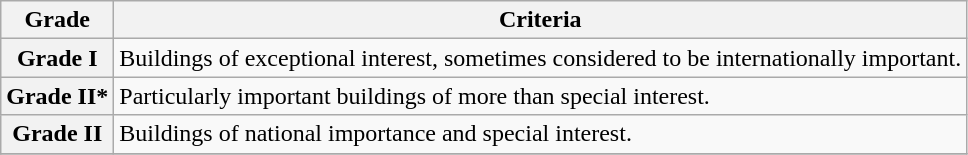<table class="wikitable" border="1">
<tr>
<th>Grade</th>
<th>Criteria</th>
</tr>
<tr>
<th>Grade I</th>
<td>Buildings of exceptional interest, sometimes considered to be internationally important.</td>
</tr>
<tr>
<th>Grade II*</th>
<td>Particularly important buildings of more than special interest.</td>
</tr>
<tr>
<th>Grade II</th>
<td>Buildings of national importance and special interest.</td>
</tr>
<tr>
</tr>
</table>
